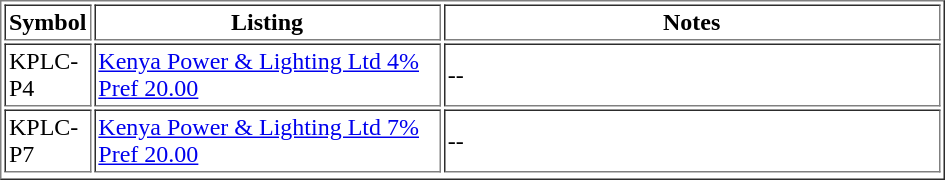<table border="1" cellpadding="2">
<tr>
<th width="50">Symbol</th>
<th width="225">Listing</th>
<th width="325">Notes</th>
</tr>
<tr>
<td>KPLC-P4</td>
<td><a href='#'>Kenya Power & Lighting Ltd 4% Pref 20.00</a></td>
<td><em>--</em></td>
</tr>
<tr>
<td>KPLC-P7</td>
<td><a href='#'>Kenya Power & Lighting Ltd 7% Pref 20.00</a></td>
<td><em>--</em></td>
</tr>
<tr>
</tr>
</table>
